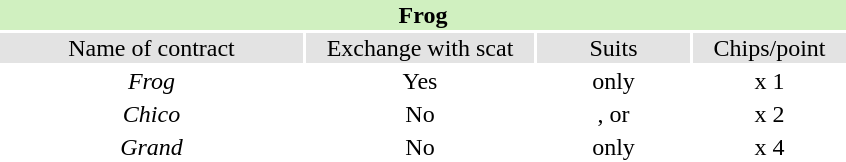<table style="wikitable" style="float: middle; background: #7C9ED9; margin-left: 1em; border-spacing: 1px;">
<tr align="center">
<td style="background: #D0F0C0;" colspan="4"><strong>Frog</strong></td>
</tr>
<tr align="center">
<td style="width: 200px; background: #e3e3e3;">Name of contract</td>
<td style="width: 150px; background: #e3e3e3;">Exchange with scat</td>
<td style="width: 100px; background: #e3e3e3;">Suits</td>
<td style="width: 100px; background: #e3e3e3;">Chips/point</td>
</tr>
<tr align="center">
<td style="background: #ffffff;"><em>Frog</em></td>
<td style="background: #ffffff;">Yes</td>
<td style="background: #ffffff;"> only</td>
<td style="background: #ffffff;">x 1</td>
</tr>
<tr align="center">
<td style="background: #ffffff;"><em>Chico</em></td>
<td style="background: #ffffff;">No</td>
<td style="background: #ffffff;">,  or </td>
<td style="background: #ffffff;">x 2</td>
</tr>
<tr align="center">
<td style="background: #ffffff;"><em>Grand</em></td>
<td style="background: #ffffff;">No</td>
<td style="background: #ffffff;"> only</td>
<td style="background: #ffffff;">x 4</td>
</tr>
</table>
